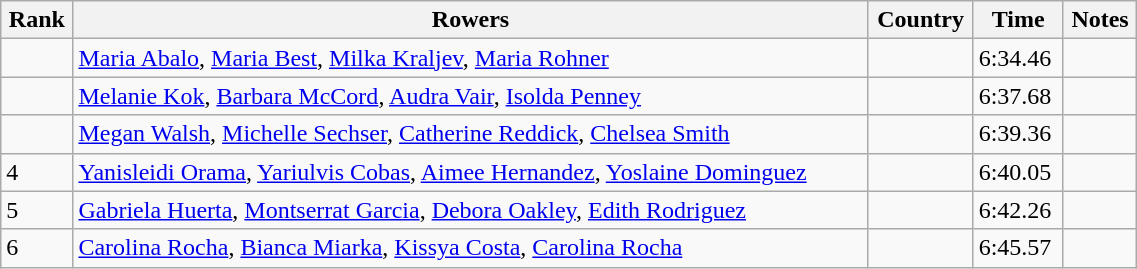<table class="wikitable" width=60%>
<tr>
<th>Rank</th>
<th>Rowers</th>
<th>Country</th>
<th>Time</th>
<th>Notes</th>
</tr>
<tr>
<td></td>
<td><a href='#'>Maria Abalo</a>, <a href='#'>Maria Best</a>, <a href='#'>Milka Kraljev</a>, <a href='#'>Maria Rohner</a></td>
<td></td>
<td>6:34.46</td>
<td></td>
</tr>
<tr>
<td></td>
<td><a href='#'>Melanie Kok</a>, <a href='#'>Barbara McCord</a>, <a href='#'>Audra Vair</a>, <a href='#'>Isolda Penney</a></td>
<td></td>
<td>6:37.68</td>
<td></td>
</tr>
<tr>
<td></td>
<td><a href='#'>Megan Walsh</a>, <a href='#'>Michelle Sechser</a>, <a href='#'>Catherine Reddick</a>, <a href='#'>Chelsea Smith</a></td>
<td></td>
<td>6:39.36</td>
<td></td>
</tr>
<tr>
<td>4</td>
<td><a href='#'>Yanisleidi Orama</a>, <a href='#'>Yariulvis Cobas</a>, <a href='#'>Aimee Hernandez</a>, <a href='#'>Yoslaine Dominguez</a></td>
<td></td>
<td>6:40.05</td>
<td></td>
</tr>
<tr>
<td>5</td>
<td><a href='#'>Gabriela Huerta</a>, <a href='#'>Montserrat Garcia</a>, <a href='#'>Debora Oakley</a>, <a href='#'>Edith Rodriguez</a></td>
<td></td>
<td>6:42.26</td>
<td></td>
</tr>
<tr>
<td>6</td>
<td><a href='#'>Carolina Rocha</a>, <a href='#'>Bianca Miarka</a>, <a href='#'>Kissya Costa</a>, <a href='#'>Carolina Rocha</a></td>
<td></td>
<td>6:45.57</td>
<td></td>
</tr>
</table>
